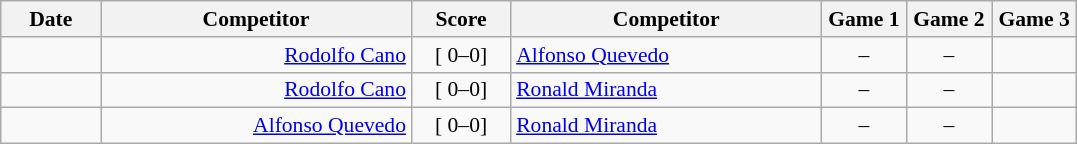<table class="wikitable" style="text-align:center; font-size:90% ">
<tr>
<th width="60">Date</th>
<th align="right" width="200">Competitor</th>
<th width="60">Score</th>
<th align="left" width="200">Competitor</th>
<th width="50">Game 1</th>
<th width="50">Game 2</th>
<th width="50">Game 3</th>
</tr>
<tr>
<td></td>
<td align="right"><a href='#'>Rodolfo Cano</a> </td>
<td align="center">[ 0–0]</td>
<td align="left"> <a href='#'>Alfonso Quevedo</a></td>
<td>–</td>
<td>–</td>
<td></td>
</tr>
<tr>
<td></td>
<td align="right"><a href='#'>Rodolfo Cano</a> </td>
<td align="center">[ 0–0]</td>
<td align="left"> <a href='#'>Ronald Miranda</a></td>
<td>–</td>
<td>–</td>
<td></td>
</tr>
<tr>
<td></td>
<td align="right"><a href='#'>Alfonso Quevedo</a> </td>
<td align="center">[ 0–0]</td>
<td align="left"> <a href='#'>Ronald Miranda</a></td>
<td>–</td>
<td>–</td>
<td></td>
</tr>
</table>
